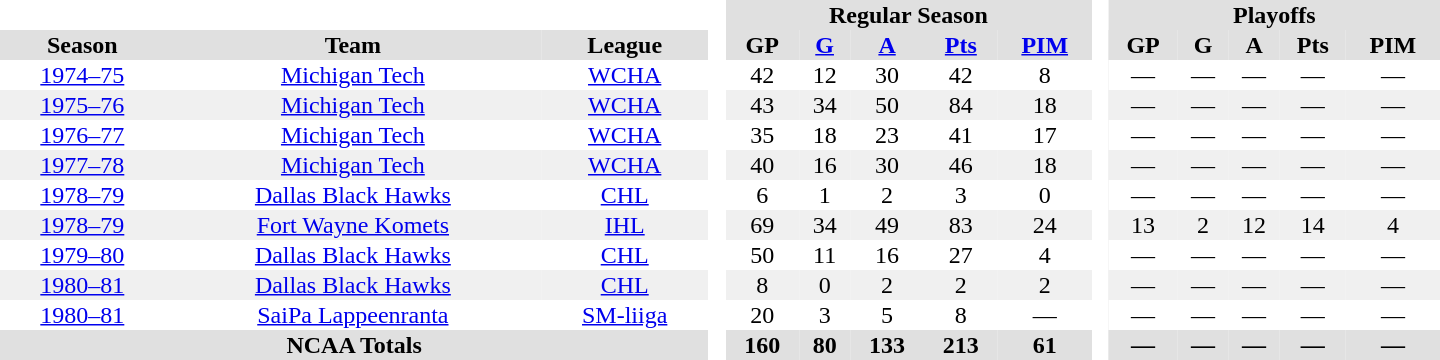<table border="0" cellpadding="1" cellspacing="0" style="text-align:center; width:60em">
<tr bgcolor="#e0e0e0">
<th colspan="3"  bgcolor="#ffffff"> </th>
<th rowspan="99" bgcolor="#ffffff"> </th>
<th colspan="5">Regular Season</th>
<th rowspan="99" bgcolor="#ffffff"> </th>
<th colspan="5">Playoffs</th>
</tr>
<tr bgcolor="#e0e0e0">
<th>Season</th>
<th>Team</th>
<th>League</th>
<th>GP</th>
<th><a href='#'>G</a></th>
<th><a href='#'>A</a></th>
<th><a href='#'>Pts</a></th>
<th><a href='#'>PIM</a></th>
<th>GP</th>
<th>G</th>
<th>A</th>
<th>Pts</th>
<th>PIM</th>
</tr>
<tr>
<td><a href='#'>1974–75</a></td>
<td><a href='#'>Michigan Tech</a></td>
<td><a href='#'>WCHA</a></td>
<td>42</td>
<td>12</td>
<td>30</td>
<td>42</td>
<td>8</td>
<td>—</td>
<td>—</td>
<td>—</td>
<td>—</td>
<td>—</td>
</tr>
<tr bgcolor=f0f0f0>
<td><a href='#'>1975–76</a></td>
<td><a href='#'>Michigan Tech</a></td>
<td><a href='#'>WCHA</a></td>
<td>43</td>
<td>34</td>
<td>50</td>
<td>84</td>
<td>18</td>
<td>—</td>
<td>—</td>
<td>—</td>
<td>—</td>
<td>—</td>
</tr>
<tr>
<td><a href='#'>1976–77</a></td>
<td><a href='#'>Michigan Tech</a></td>
<td><a href='#'>WCHA</a></td>
<td>35</td>
<td>18</td>
<td>23</td>
<td>41</td>
<td>17</td>
<td>—</td>
<td>—</td>
<td>—</td>
<td>—</td>
<td>—</td>
</tr>
<tr bgcolor=f0f0f0>
<td><a href='#'>1977–78</a></td>
<td><a href='#'>Michigan Tech</a></td>
<td><a href='#'>WCHA</a></td>
<td>40</td>
<td>16</td>
<td>30</td>
<td>46</td>
<td>18</td>
<td>—</td>
<td>—</td>
<td>—</td>
<td>—</td>
<td>—</td>
</tr>
<tr>
<td><a href='#'>1978–79</a></td>
<td><a href='#'>Dallas Black Hawks</a></td>
<td><a href='#'>CHL</a></td>
<td>6</td>
<td>1</td>
<td>2</td>
<td>3</td>
<td>0</td>
<td>—</td>
<td>—</td>
<td>—</td>
<td>—</td>
<td>—</td>
</tr>
<tr bgcolor=f0f0f0>
<td><a href='#'>1978–79</a></td>
<td><a href='#'>Fort Wayne Komets</a></td>
<td><a href='#'>IHL</a></td>
<td>69</td>
<td>34</td>
<td>49</td>
<td>83</td>
<td>24</td>
<td>13</td>
<td>2</td>
<td>12</td>
<td>14</td>
<td>4</td>
</tr>
<tr>
<td><a href='#'>1979–80</a></td>
<td><a href='#'>Dallas Black Hawks</a></td>
<td><a href='#'>CHL</a></td>
<td>50</td>
<td>11</td>
<td>16</td>
<td>27</td>
<td>4</td>
<td>—</td>
<td>—</td>
<td>—</td>
<td>—</td>
<td>—</td>
</tr>
<tr bgcolor=f0f0f0>
<td><a href='#'>1980–81</a></td>
<td><a href='#'>Dallas Black Hawks</a></td>
<td><a href='#'>CHL</a></td>
<td>8</td>
<td>0</td>
<td>2</td>
<td>2</td>
<td>2</td>
<td>—</td>
<td>—</td>
<td>—</td>
<td>—</td>
<td>—</td>
</tr>
<tr>
<td><a href='#'>1980–81</a></td>
<td><a href='#'>SaiPa Lappeenranta</a></td>
<td><a href='#'>SM-liiga</a></td>
<td>20</td>
<td>3</td>
<td>5</td>
<td>8</td>
<td>—</td>
<td>—</td>
<td>—</td>
<td>—</td>
<td>—</td>
<td>—</td>
</tr>
<tr bgcolor="#e0e0e0">
<th colspan="3">NCAA Totals</th>
<th>160</th>
<th>80</th>
<th>133</th>
<th>213</th>
<th>61</th>
<th>—</th>
<th>—</th>
<th>—</th>
<th>—</th>
<th>—</th>
</tr>
</table>
